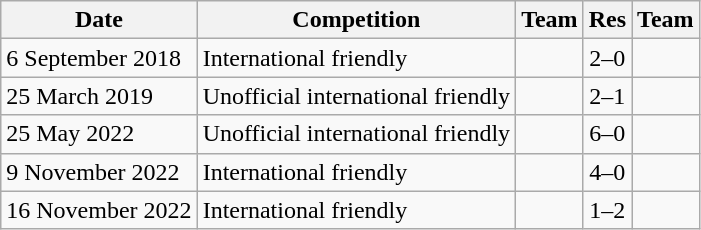<table class="wikitable">
<tr>
<th>Date</th>
<th>Competition</th>
<th>Team</th>
<th>Res</th>
<th>Team</th>
</tr>
<tr>
<td>6 September 2018</td>
<td>International friendly</td>
<td></td>
<td align=center>2–0</td>
<td></td>
</tr>
<tr>
<td>25 March 2019</td>
<td>Unofficial international friendly</td>
<td></td>
<td align=center>2–1</td>
<td></td>
</tr>
<tr>
<td>25 May 2022</td>
<td>Unofficial international friendly</td>
<td></td>
<td align=center>6–0</td>
<td></td>
</tr>
<tr>
<td>9 November 2022</td>
<td>International friendly</td>
<td></td>
<td align=center>4–0</td>
<td></td>
</tr>
<tr>
<td>16 November 2022</td>
<td>International friendly</td>
<td></td>
<td align=center>1–2</td>
<td></td>
</tr>
</table>
